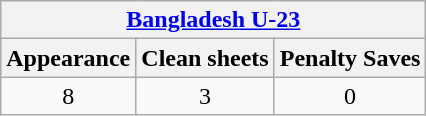<table class="wikitable" style="text-align:center">
<tr>
<th colspan=3><a href='#'>Bangladesh U-23</a></th>
</tr>
<tr>
<th>Appearance</th>
<th>Clean sheets</th>
<th>Penalty Saves</th>
</tr>
<tr>
<td>8</td>
<td>3</td>
<td>0</td>
</tr>
</table>
